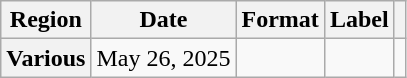<table class="wikitable plainrowheaders">
<tr>
<th scope="col">Region</th>
<th scope="col">Date</th>
<th scope="col">Format</th>
<th scope="col">Label</th>
<th scope="col"></th>
</tr>
<tr>
<th scope="row">Various</th>
<td>May 26, 2025</td>
<td></td>
<td></td>
<td style="text-align:center"></td>
</tr>
</table>
